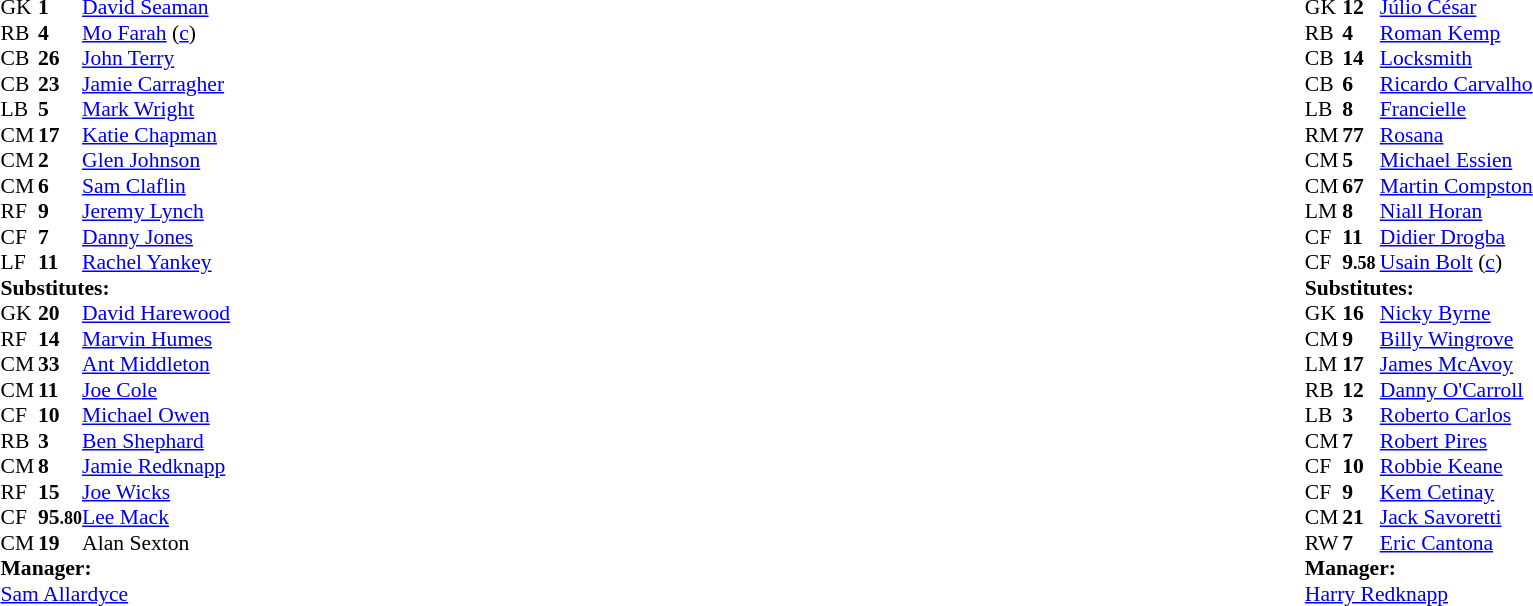<table width="100%">
<tr>
<td valign="top" width="50%"><br><table style="font-size: 90%" cellspacing="0" cellpadding="0">
<tr>
<th width=25></th>
<th width=25></th>
</tr>
<tr>
<td>GK</td>
<td><strong>1</strong></td>
<td><a href='#'>David Seaman</a></td>
<td></td>
<td></td>
</tr>
<tr>
<td>RB</td>
<td><strong>4</strong></td>
<td><a href='#'>Mo Farah</a> (<a href='#'>c</a>)</td>
<td></td>
<td></td>
</tr>
<tr>
<td>CB</td>
<td><strong>26</strong></td>
<td><a href='#'>John Terry</a></td>
</tr>
<tr>
<td>CB</td>
<td><strong>23</strong></td>
<td><a href='#'>Jamie Carragher</a></td>
<td></td>
<td></td>
</tr>
<tr>
<td>LB</td>
<td><strong>5</strong></td>
<td><a href='#'>Mark Wright</a></td>
<td></td>
<td></td>
</tr>
<tr>
<td>CM</td>
<td><strong>17</strong></td>
<td><a href='#'>Katie Chapman</a></td>
<td></td>
<td></td>
</tr>
<tr>
<td>CM</td>
<td><strong>2</strong></td>
<td><a href='#'>Glen Johnson</a></td>
<td></td>
<td> </td>
</tr>
<tr>
<td>CM</td>
<td><strong>6</strong></td>
<td><a href='#'>Sam Claflin</a></td>
<td></td>
<td></td>
</tr>
<tr>
<td>RF</td>
<td><strong>9</strong></td>
<td><a href='#'>Jeremy Lynch</a></td>
<td></td>
<td></td>
</tr>
<tr>
<td>CF</td>
<td><strong>7</strong></td>
<td><a href='#'>Danny Jones</a></td>
<td></td>
<td></td>
</tr>
<tr>
<td>LF</td>
<td><strong>11</strong></td>
<td><a href='#'>Rachel Yankey</a></td>
<td></td>
<td></td>
</tr>
<tr>
<td colspan=3><strong>Substitutes:</strong></td>
</tr>
<tr>
<td>GK</td>
<td><strong>20</strong></td>
<td><a href='#'>David Harewood</a></td>
<td></td>
<td></td>
</tr>
<tr>
<td>RF</td>
<td><strong>14</strong></td>
<td><a href='#'>Marvin Humes</a></td>
<td></td>
<td> </td>
</tr>
<tr>
<td>CM</td>
<td><strong>33</strong></td>
<td><a href='#'>Ant Middleton</a></td>
<td></td>
<td> </td>
</tr>
<tr>
<td>CM</td>
<td><strong>11</strong></td>
<td><a href='#'>Joe Cole</a></td>
<td></td>
<td></td>
</tr>
<tr>
<td>CF</td>
<td><strong>10</strong></td>
<td><a href='#'>Michael Owen</a></td>
<td></td>
<td></td>
</tr>
<tr>
<td>RB</td>
<td><strong>3</strong></td>
<td><a href='#'>Ben Shephard</a></td>
<td></td>
<td></td>
</tr>
<tr>
<td>CM</td>
<td><strong>8</strong></td>
<td><a href='#'>Jamie Redknapp</a></td>
<td></td>
<td></td>
</tr>
<tr>
<td>RF</td>
<td><strong>15</strong></td>
<td><a href='#'>Joe Wicks</a></td>
<td></td>
<td></td>
</tr>
<tr>
<td>CF</td>
<td><strong>95<small>.80</small></strong></td>
<td><a href='#'>Lee Mack</a></td>
<td></td>
<td></td>
</tr>
<tr>
<td>CM</td>
<td><strong>19</strong></td>
<td>Alan Sexton</td>
<td></td>
<td></td>
</tr>
<tr>
<td colspan=3><strong>Manager:</strong></td>
</tr>
<tr>
<td colspan=4><a href='#'>Sam Allardyce</a><br></td>
</tr>
</table>
</td>
<td valign="top"></td>
<td valign="top" width="50%"><br><table style="font-size: 90%" cellspacing="0" cellpadding="0" align=center>
<tr>
<th width=25></th>
<th width=25></th>
</tr>
<tr>
<td>GK</td>
<td><strong>12</strong></td>
<td><a href='#'>Júlio César</a></td>
<td></td>
<td></td>
</tr>
<tr>
<td>RB</td>
<td><strong>4</strong></td>
<td><a href='#'>Roman Kemp</a></td>
<td></td>
<td></td>
</tr>
<tr>
<td>CB</td>
<td><strong>14</strong></td>
<td><a href='#'>Locksmith</a></td>
<td></td>
<td></td>
</tr>
<tr>
<td>CB</td>
<td><strong>6</strong></td>
<td><a href='#'>Ricardo Carvalho</a></td>
<td></td>
<td></td>
</tr>
<tr>
<td>LB</td>
<td><strong>8</strong></td>
<td><a href='#'>Francielle</a></td>
<td></td>
<td></td>
</tr>
<tr>
<td>RM</td>
<td><strong>77</strong></td>
<td><a href='#'>Rosana</a></td>
<td></td>
<td></td>
</tr>
<tr>
<td>CM</td>
<td><strong>5</strong></td>
<td><a href='#'>Michael Essien</a></td>
<td></td>
<td></td>
</tr>
<tr>
<td>CM</td>
<td><strong>67</strong></td>
<td><a href='#'>Martin Compston</a></td>
<td></td>
<td></td>
</tr>
<tr>
<td>LM</td>
<td><strong>8</strong></td>
<td><a href='#'>Niall Horan</a></td>
<td></td>
<td></td>
</tr>
<tr>
<td>CF</td>
<td><strong>11</strong></td>
<td><a href='#'>Didier Drogba</a></td>
<td></td>
<td></td>
</tr>
<tr>
<td>CF</td>
<td><strong>9<small>.58</small></strong></td>
<td><a href='#'>Usain Bolt</a> (<a href='#'>c</a>)</td>
<td></td>
<td></td>
</tr>
<tr>
<td colspan=3><strong>Substitutes:</strong></td>
</tr>
<tr>
<td>GK</td>
<td><strong>16</strong></td>
<td><a href='#'>Nicky Byrne</a></td>
<td></td>
<td></td>
</tr>
<tr>
<td>CM</td>
<td><strong>9</strong></td>
<td><a href='#'>Billy Wingrove</a></td>
<td></td>
<td>  </td>
</tr>
<tr>
<td>LM</td>
<td><strong>17</strong></td>
<td><a href='#'>James McAvoy</a></td>
<td></td>
<td> </td>
</tr>
<tr>
<td>RB</td>
<td><strong>12</strong></td>
<td><a href='#'>Danny O'Carroll</a></td>
<td></td>
<td></td>
</tr>
<tr>
<td>LB</td>
<td><strong>3</strong></td>
<td><a href='#'>Roberto Carlos</a></td>
<td></td>
<td></td>
</tr>
<tr>
<td>CM</td>
<td><strong>7</strong></td>
<td><a href='#'>Robert Pires</a></td>
<td></td>
<td></td>
</tr>
<tr>
<td>CF</td>
<td><strong>10</strong></td>
<td><a href='#'>Robbie Keane</a></td>
<td></td>
<td></td>
</tr>
<tr>
<td>CF</td>
<td><strong>9</strong></td>
<td><a href='#'>Kem Cetinay</a></td>
<td></td>
<td></td>
</tr>
<tr>
<td>CM</td>
<td><strong>21</strong></td>
<td><a href='#'>Jack Savoretti</a></td>
<td></td>
<td></td>
</tr>
<tr>
<td>RW</td>
<td><strong>7</strong></td>
<td><a href='#'>Eric Cantona</a></td>
<td></td>
<td></td>
</tr>
<tr>
<td colspan=3><strong>Manager:</strong></td>
</tr>
<tr>
<td colspan=4><a href='#'>Harry Redknapp</a></td>
</tr>
</table>
</td>
</tr>
</table>
